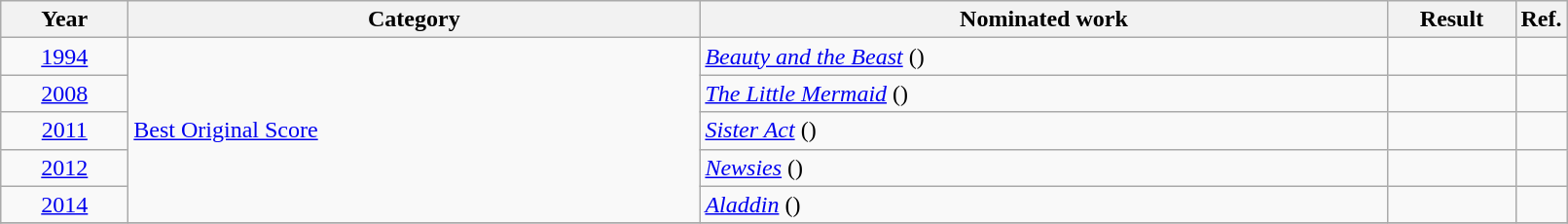<table class=wikitable>
<tr>
<th scope="col" style="width:5em;">Year</th>
<th scope="col" style="width:24em;">Category</th>
<th scope="col" style="width:29em;">Nominated work</th>
<th scope="col" style="width:5em;">Result</th>
<th>Ref.</th>
</tr>
<tr>
<td style="text-align:center;"><a href='#'>1994</a></td>
<td rowspan="5"><a href='#'>Best Original Score</a></td>
<td><em><a href='#'>Beauty and the Beast</a></em> ()</td>
<td></td>
<td></td>
</tr>
<tr>
<td style="text-align:center;"><a href='#'>2008</a></td>
<td><em><a href='#'>The Little Mermaid</a></em> ()</td>
<td></td>
<td></td>
</tr>
<tr>
<td style="text-align:center;"><a href='#'>2011</a></td>
<td><em><a href='#'>Sister Act</a></em> ()</td>
<td></td>
<td></td>
</tr>
<tr>
<td style="text-align:center;"><a href='#'>2012</a></td>
<td><em><a href='#'>Newsies</a></em> ()</td>
<td></td>
<td></td>
</tr>
<tr>
<td style="text-align:center;"><a href='#'>2014</a></td>
<td><em><a href='#'>Aladdin</a></em> ()</td>
<td></td>
<td></td>
</tr>
<tr>
</tr>
</table>
